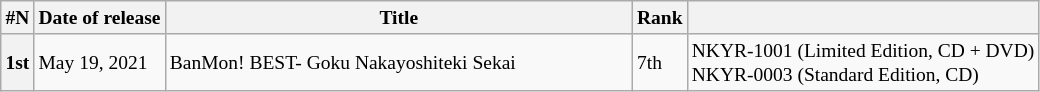<table class="wikitable" style="font-size:small">
<tr>
<th>#N</th>
<th>Date of release</th>
<th style="width:45%">Title</th>
<th>Rank</th>
<th></th>
</tr>
<tr>
<th>1st</th>
<td>May 19, 2021</td>
<td>BanMon! BEST- Goku Nakayoshiteki Sekai</td>
<td>7th</td>
<td>NKYR-1001 (Limited Edition, CD + DVD)<br>NKYR-0003 (Standard Edition, CD)</td>
</tr>
</table>
